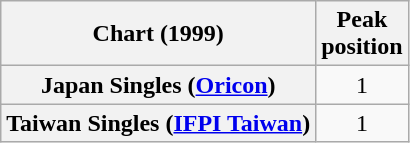<table class="wikitable plainrowheaders">
<tr>
<th>Chart (1999)</th>
<th>Peak<br>position</th>
</tr>
<tr>
<th scope="row">Japan Singles (<a href='#'>Oricon</a>)</th>
<td style="text-align:center;">1</td>
</tr>
<tr>
<th scope="row">Taiwan Singles (<a href='#'>IFPI Taiwan</a>)</th>
<td style="text-align:center;">1</td>
</tr>
</table>
